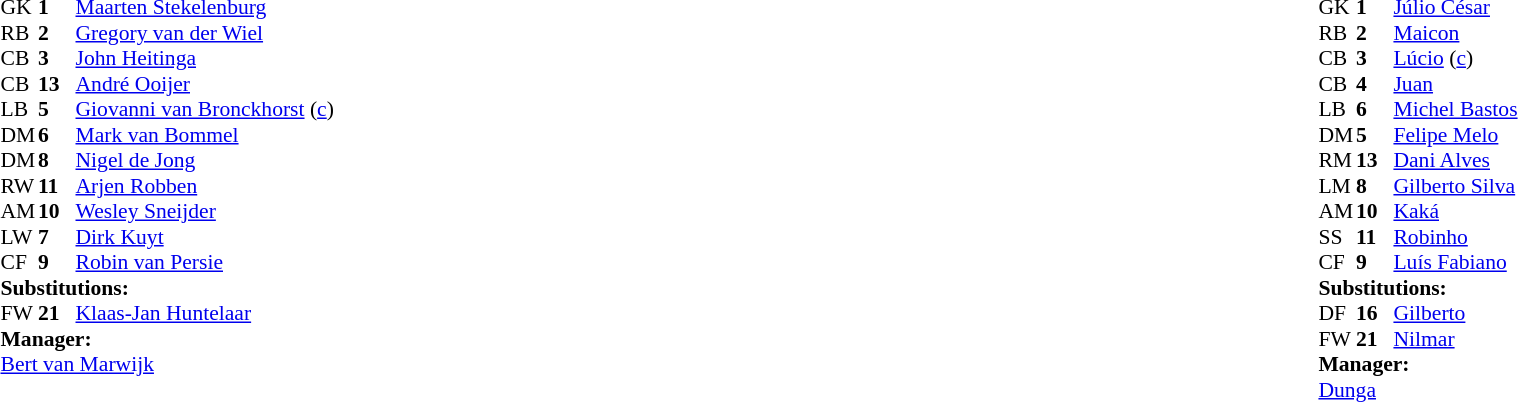<table style="width:100%">
<tr>
<td style="vertical-align:top; width:40%"><br><table style="font-size: 90%" cellspacing="0" cellpadding="0">
<tr>
<th width="25"></th>
<th width="25"></th>
</tr>
<tr>
<td>GK</td>
<td><strong>1</strong></td>
<td><a href='#'>Maarten Stekelenburg</a></td>
</tr>
<tr>
<td>RB</td>
<td><strong>2</strong></td>
<td><a href='#'>Gregory van der Wiel</a></td>
<td></td>
</tr>
<tr>
<td>CB</td>
<td><strong>3</strong></td>
<td><a href='#'>John Heitinga</a></td>
<td></td>
</tr>
<tr>
<td>CB</td>
<td><strong>13</strong></td>
<td><a href='#'>André Ooijer</a></td>
<td></td>
</tr>
<tr>
<td>LB</td>
<td><strong>5</strong></td>
<td><a href='#'>Giovanni van Bronckhorst</a> (<a href='#'>c</a>)</td>
</tr>
<tr>
<td>DM</td>
<td><strong>6</strong></td>
<td><a href='#'>Mark van Bommel</a></td>
</tr>
<tr>
<td>DM</td>
<td><strong>8</strong></td>
<td><a href='#'>Nigel de Jong</a></td>
<td></td>
</tr>
<tr>
<td>RW</td>
<td><strong>11</strong></td>
<td><a href='#'>Arjen Robben</a></td>
</tr>
<tr>
<td>AM</td>
<td><strong>10</strong></td>
<td><a href='#'>Wesley Sneijder</a></td>
</tr>
<tr>
<td>LW</td>
<td><strong>7</strong></td>
<td><a href='#'>Dirk Kuyt</a></td>
</tr>
<tr>
<td>CF</td>
<td><strong>9</strong></td>
<td><a href='#'>Robin van Persie</a></td>
<td></td>
<td></td>
</tr>
<tr>
<td colspan=3><strong>Substitutions:</strong></td>
</tr>
<tr>
<td>FW</td>
<td><strong>21</strong></td>
<td><a href='#'>Klaas-Jan Huntelaar</a></td>
<td></td>
<td></td>
</tr>
<tr>
<td colspan=3><strong>Manager:</strong></td>
</tr>
<tr>
<td colspan=3><a href='#'>Bert van Marwijk</a></td>
</tr>
</table>
</td>
<td valign="top"></td>
<td style="vertical-align:top; width:50%"><br><table cellspacing="0" cellpadding="0" style="font-size:90%; margin:auto">
<tr>
<th width=25></th>
<th width=25></th>
</tr>
<tr>
<td>GK</td>
<td><strong>1</strong></td>
<td><a href='#'>Júlio César</a></td>
</tr>
<tr>
<td>RB</td>
<td><strong>2</strong></td>
<td><a href='#'>Maicon</a></td>
</tr>
<tr>
<td>CB</td>
<td><strong>3</strong></td>
<td><a href='#'>Lúcio</a> (<a href='#'>c</a>)</td>
</tr>
<tr>
<td>CB</td>
<td><strong>4</strong></td>
<td><a href='#'>Juan</a></td>
</tr>
<tr>
<td>LB</td>
<td><strong>6</strong></td>
<td><a href='#'>Michel Bastos</a></td>
<td></td>
<td></td>
</tr>
<tr>
<td>DM</td>
<td><strong>5</strong></td>
<td><a href='#'>Felipe Melo</a></td>
<td></td>
</tr>
<tr>
<td>RM</td>
<td><strong>13</strong></td>
<td><a href='#'>Dani Alves</a></td>
</tr>
<tr>
<td>LM</td>
<td><strong>8</strong></td>
<td><a href='#'>Gilberto Silva</a></td>
</tr>
<tr>
<td>AM</td>
<td><strong>10</strong></td>
<td><a href='#'>Kaká</a></td>
</tr>
<tr>
<td>SS</td>
<td><strong>11</strong></td>
<td><a href='#'>Robinho</a></td>
</tr>
<tr>
<td>CF</td>
<td><strong>9</strong></td>
<td><a href='#'>Luís Fabiano</a></td>
<td></td>
<td></td>
</tr>
<tr>
<td colspan=3><strong>Substitutions:</strong></td>
</tr>
<tr>
<td>DF</td>
<td><strong>16</strong></td>
<td><a href='#'>Gilberto</a></td>
<td></td>
<td></td>
</tr>
<tr>
<td>FW</td>
<td><strong>21</strong></td>
<td><a href='#'>Nilmar</a></td>
<td></td>
<td></td>
</tr>
<tr>
<td colspan=3><strong>Manager:</strong></td>
</tr>
<tr>
<td colspan=3><a href='#'>Dunga</a></td>
</tr>
</table>
</td>
</tr>
</table>
